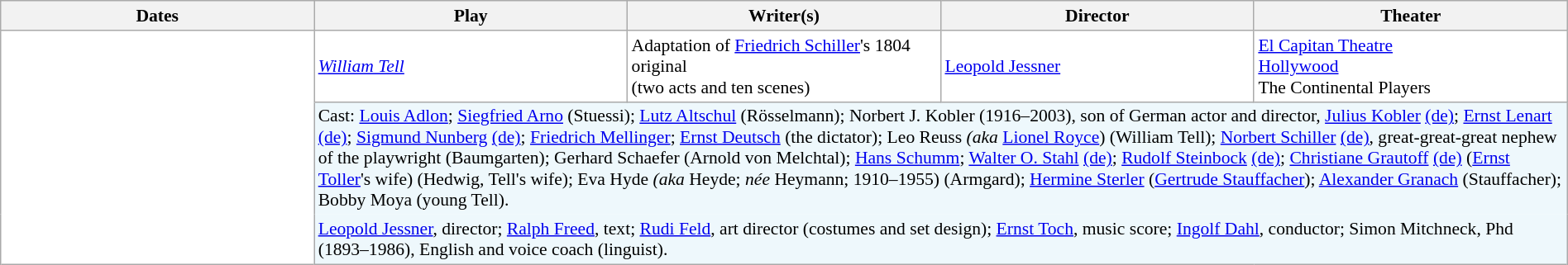<table class="wikitable" style="color: black; background-color: #FFFFFF; font-size: 90%; width:100%">
<tr>
<th>Dates</th>
<th>Play</th>
<th>Writer(s)</th>
<th>Director</th>
<th>Theater</th>
</tr>
<tr>
<td width="20%;" style="border-style: solid; border-width: 1px 1px 0px 1px"></td>
<td width="20%"><em><a href='#'>William Tell</a></em></td>
<td width="20%">Adaptation of <a href='#'>Friedrich Schiller</a>'s 1804 original<br>(two acts and ten scenes)</td>
<td width="20%"><a href='#'>Leopold Jessner</a></td>
<td width="20%"><a href='#'>El Capitan Theatre</a><br><a href='#'>Hollywood</a><br>The Continental Players</td>
</tr>
<tr valign="bottom;" style="text-align:left">
<td width="20%;" style="border-style: solid; border-width: 0px 1px 0px 1px;"></td>
<td colspan=4 style="background:#EEF8FC; border-style: solid; border-width: 0px 1px 0px 1px;">Cast: <a href='#'>Louis Adlon</a>; <a href='#'>Siegfried Arno</a> (Stuessi); <a href='#'>Lutz Altschul</a> (Rösselmann); Norbert J. Kobler (1916–2003), son of German actor and director, <a href='#'>Julius Kobler</a> <a href='#'>(de)</a>; <a href='#'>Ernst Lenart</a> <a href='#'>(de)</a>; <a href='#'>Sigmund Nunberg</a> <a href='#'>(de)</a>; <a href='#'>Friedrich Mellinger</a>; <a href='#'>Ernst Deutsch</a> (the dictator); Leo Reuss <em>(aka</em> <a href='#'>Lionel Royce</a>) (William Tell); <a href='#'>Norbert Schiller</a> <a href='#'>(de)</a>, great-great-great nephew of the playwright (Baumgarten); Gerhard Schaefer (Arnold von Melchtal); <a href='#'>Hans Schumm</a>; <a href='#'>Walter O. Stahl</a> <a href='#'>(de)</a>; <a href='#'>Rudolf Steinbock</a> <a href='#'>(de)</a>; <a href='#'>Christiane Grautoff</a> <a href='#'>(de)</a> (<a href='#'>Ernst Toller</a>'s wife) (Hedwig, Tell's wife); Eva Hyde <em>(aka</em> Heyde; <em>née</em> Heymann; 1910–1955) (Armgard); <a href='#'>Hermine Sterler</a> (<a href='#'>Gertrude Stauffacher</a>); <a href='#'>Alexander Granach</a> (Stauffacher); Bobby Moya (young Tell).</td>
</tr>
<tr valign="bottom;" style="text-align:left">
<td width="20%;" style="border-style: solid; border-width: 0px 1px 0px 1px;"></td>
<td colspan=4 style="background:#EEF8FC; border-style: solid; border-width: 0px 1px 0px 1px;"><a href='#'>Leopold Jessner</a>, director; <a href='#'>Ralph Freed</a>, text; <a href='#'>Rudi Feld</a>, art director (costumes and set design); <a href='#'>Ernst Toch</a>, music score; <a href='#'>Ingolf Dahl</a>, conductor; Simon Mitchneck, Phd (1893–1986), English and voice coach (linguist).</td>
</tr>
</table>
